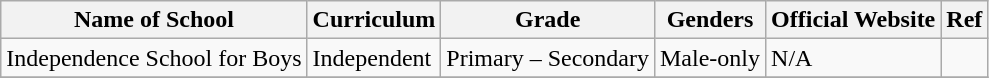<table class="wikitable">
<tr>
<th>Name of School</th>
<th>Curriculum</th>
<th>Grade</th>
<th>Genders</th>
<th>Official Website</th>
<th>Ref</th>
</tr>
<tr>
<td>Independence School for Boys</td>
<td>Independent</td>
<td>Primary – Secondary</td>
<td>Male-only</td>
<td>N/A</td>
<td></td>
</tr>
<tr>
</tr>
</table>
